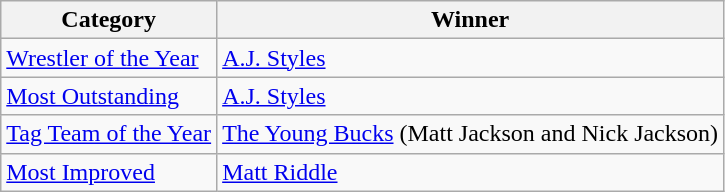<table class="wikitable">
<tr>
<th>Category</th>
<th>Winner</th>
</tr>
<tr>
<td><a href='#'>Wrestler of the Year</a></td>
<td><a href='#'>A.J. Styles</a></td>
</tr>
<tr>
<td><a href='#'>Most Outstanding</a></td>
<td><a href='#'>A.J. Styles</a></td>
</tr>
<tr>
<td><a href='#'>Tag Team of the Year</a></td>
<td><a href='#'>The Young Bucks</a> (Matt Jackson and Nick Jackson)</td>
</tr>
<tr>
<td><a href='#'>Most Improved</a></td>
<td><a href='#'>Matt Riddle</a></td>
</tr>
</table>
